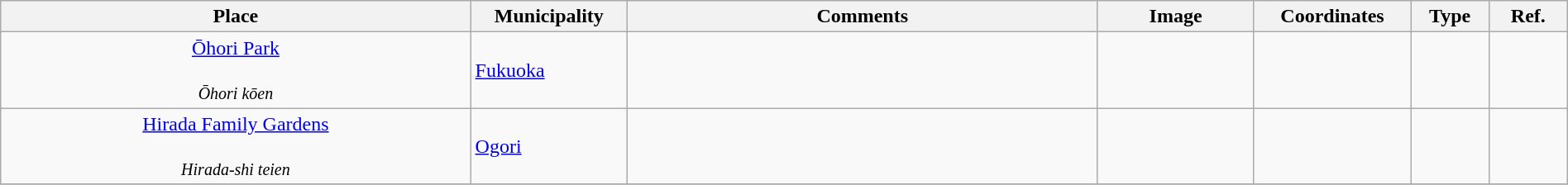<table class="wikitable sortable"  style="width:100%;">
<tr>
<th width="30%" align="left">Place</th>
<th width="10%" align="left">Municipality</th>
<th width="30%" align="left" class="unsortable">Comments</th>
<th width="10%" align="left"  class="unsortable">Image</th>
<th width="10%" align="left" class="unsortable">Coordinates</th>
<th width="5%" align="left">Type</th>
<th width="5%" align="left"  class="unsortable">Ref.</th>
</tr>
<tr>
<td align="center"><a href='#'>Ōhori Park</a><br><br><small><em>Ōhori kōen</em></small></td>
<td><a href='#'>Fukuoka</a></td>
<td></td>
<td></td>
<td></td>
<td></td>
<td></td>
</tr>
<tr>
<td align="center"><a href='#'>Hirada Family Gardens</a><br><br><small><em>Hirada-shi teien</em></small></td>
<td><a href='#'>Ogori</a></td>
<td></td>
<td></td>
<td></td>
<td></td>
<td></td>
</tr>
<tr>
</tr>
</table>
